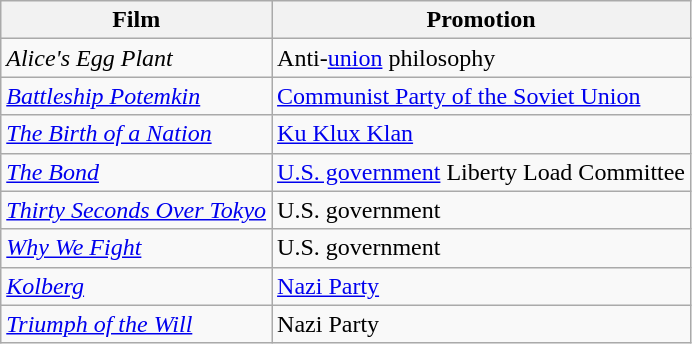<table class="wikitable">
<tr>
<th>Film</th>
<th>Promotion</th>
</tr>
<tr>
<td><em>Alice's Egg Plant</em></td>
<td>Anti-<a href='#'>union</a> philosophy</td>
</tr>
<tr>
<td><em><a href='#'>Battleship Potemkin</a></em></td>
<td><a href='#'>Communist Party of the Soviet Union</a></td>
</tr>
<tr>
<td><em><a href='#'>The Birth of a Nation</a></em></td>
<td><a href='#'>Ku Klux Klan</a></td>
</tr>
<tr>
<td><em><a href='#'>The Bond</a></em></td>
<td><a href='#'>U.S. government</a> Liberty Load Committee</td>
</tr>
<tr>
<td><em><a href='#'>Thirty Seconds Over Tokyo</a></em></td>
<td>U.S. government</td>
</tr>
<tr>
<td><em><a href='#'>Why We Fight</a></em></td>
<td>U.S. government</td>
</tr>
<tr>
<td><em><a href='#'>Kolberg</a></em></td>
<td><a href='#'>Nazi Party</a></td>
</tr>
<tr>
<td><em><a href='#'>Triumph of the Will</a></em></td>
<td>Nazi Party</td>
</tr>
</table>
